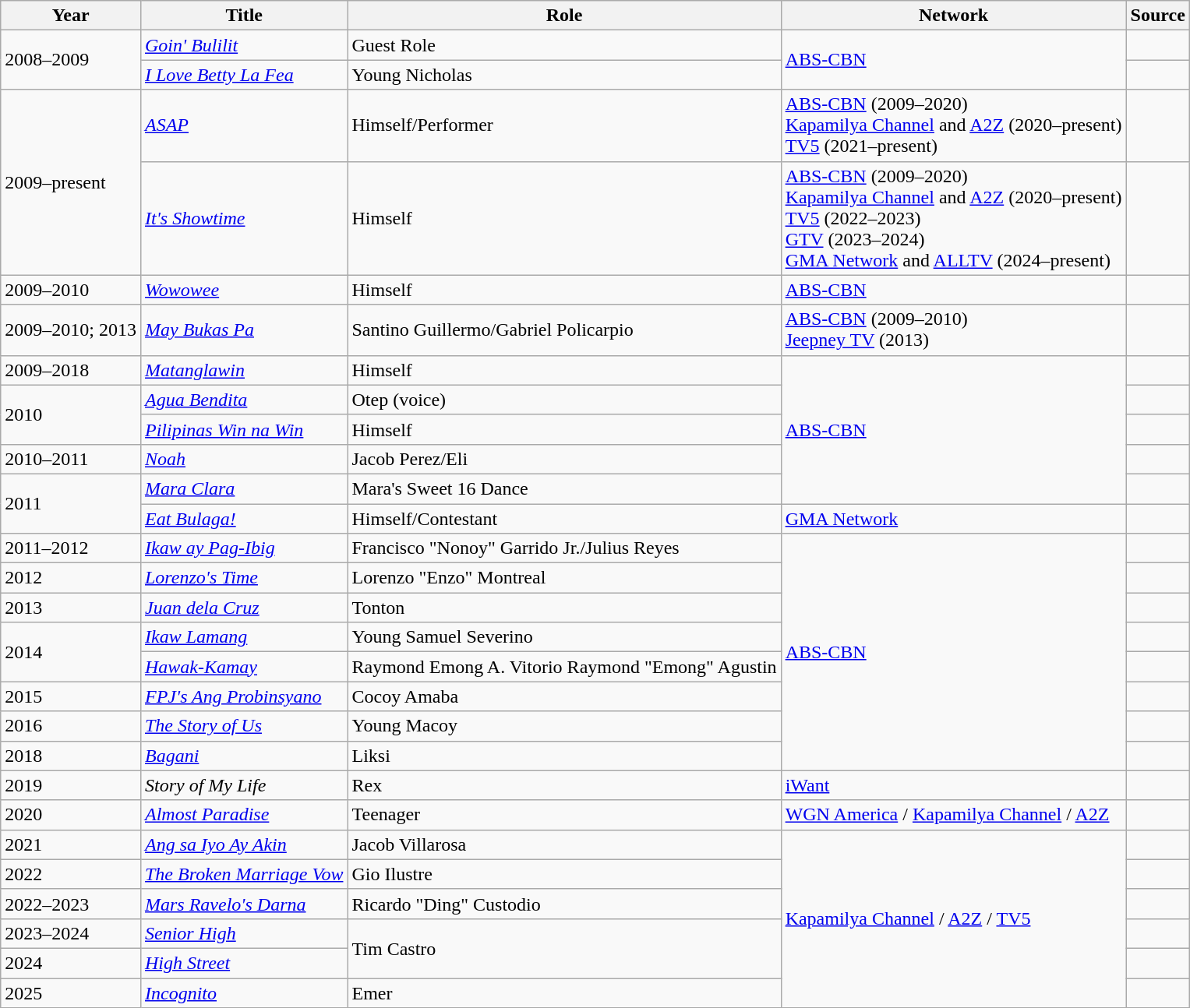<table class="wikitable">
<tr>
<th>Year</th>
<th>Title</th>
<th>Role</th>
<th>Network</th>
<th>Source</th>
</tr>
<tr>
<td rowspan="2">2008–2009</td>
<td><em><a href='#'>Goin' Bulilit</a></em></td>
<td>Guest Role</td>
<td rowspan="2"><a href='#'>ABS-CBN</a></td>
<td></td>
</tr>
<tr>
<td><em><a href='#'>I Love Betty La Fea</a></em></td>
<td>Young Nicholas</td>
<td></td>
</tr>
<tr>
<td rowspan="2">2009–present</td>
<td><em><a href='#'>ASAP</a></em></td>
<td>Himself/Performer</td>
<td><a href='#'>ABS-CBN</a> (2009–2020)<br><a href='#'>Kapamilya Channel</a> and <a href='#'>A2Z</a> (2020–present)<br><a href='#'>TV5</a> (2021–present)</td>
<td></td>
</tr>
<tr>
<td><em><a href='#'>It's Showtime</a></em></td>
<td>Himself</td>
<td><a href='#'>ABS-CBN</a> (2009–2020)<br><a href='#'>Kapamilya Channel</a> and <a href='#'>A2Z</a> (2020–present)<br><a href='#'>TV5</a> (2022–2023)<br><a href='#'>GTV</a> (2023–2024)<br><a href='#'>GMA Network</a> and <a href='#'>ALLTV</a> (2024–present)</td>
<td></td>
</tr>
<tr>
<td>2009–2010</td>
<td><em><a href='#'>Wowowee</a></em></td>
<td>Himself</td>
<td><a href='#'>ABS-CBN</a></td>
<td></td>
</tr>
<tr>
<td>2009–2010; 2013</td>
<td><em><a href='#'>May Bukas Pa</a></em></td>
<td>Santino Guillermo/Gabriel Policarpio</td>
<td><a href='#'>ABS-CBN</a> (2009–2010)<br><a href='#'>Jeepney TV</a> (2013)</td>
<td></td>
</tr>
<tr>
<td>2009–2018</td>
<td><em><a href='#'>Matanglawin</a></em></td>
<td>Himself</td>
<td rowspan="5"><a href='#'>ABS-CBN</a></td>
<td></td>
</tr>
<tr>
<td rowspan="2">2010</td>
<td><em><a href='#'>Agua Bendita</a></em></td>
<td>Otep (voice)</td>
<td></td>
</tr>
<tr>
<td><em><a href='#'>Pilipinas Win na Win</a></em></td>
<td>Himself</td>
<td></td>
</tr>
<tr>
<td>2010–2011</td>
<td><em><a href='#'>Noah</a></em></td>
<td>Jacob Perez/Eli</td>
<td></td>
</tr>
<tr>
<td rowspan="2">2011</td>
<td><em><a href='#'>Mara Clara</a></em></td>
<td>Mara's Sweet 16 Dance</td>
</tr>
<tr>
<td><em><a href='#'>Eat Bulaga!</a></em></td>
<td>Himself/Contestant</td>
<td><a href='#'>GMA Network</a></td>
<td></td>
</tr>
<tr>
<td>2011–2012</td>
<td><em><a href='#'>Ikaw ay Pag-Ibig</a></em></td>
<td>Francisco "Nonoy" Garrido Jr./Julius Reyes</td>
<td rowspan="8"><a href='#'>ABS-CBN</a></td>
<td></td>
</tr>
<tr>
<td>2012</td>
<td><em><a href='#'>Lorenzo's Time</a></em></td>
<td>Lorenzo "Enzo" Montreal</td>
<td></td>
</tr>
<tr>
<td>2013</td>
<td><em><a href='#'>Juan dela Cruz</a></em></td>
<td>Tonton</td>
<td></td>
</tr>
<tr>
<td rowspan="2">2014</td>
<td><em><a href='#'>Ikaw Lamang</a></em></td>
<td>Young Samuel Severino</td>
<td></td>
</tr>
<tr>
<td><em><a href='#'>Hawak-Kamay</a></em></td>
<td>Raymond Emong A. Vitorio Raymond "Emong" Agustin</td>
<td></td>
</tr>
<tr>
<td>2015</td>
<td><em><a href='#'>FPJ's Ang Probinsyano</a></em></td>
<td>Cocoy Amaba</td>
<td></td>
</tr>
<tr>
<td>2016</td>
<td><em><a href='#'>The Story of Us</a></em></td>
<td>Young Macoy</td>
<td></td>
</tr>
<tr>
<td rowspan="1">2018</td>
<td><em><a href='#'>Bagani</a></em></td>
<td>Liksi</td>
<td></td>
</tr>
<tr>
<td rowspan="1">2019</td>
<td><em>Story of My Life</em></td>
<td>Rex</td>
<td><a href='#'>iWant</a></td>
<td></td>
</tr>
<tr>
<td>2020</td>
<td><em><a href='#'>Almost Paradise</a></em></td>
<td>Teenager</td>
<td><a href='#'>WGN America</a> / <a href='#'>Kapamilya Channel</a> / <a href='#'>A2Z</a></td>
<td></td>
</tr>
<tr>
<td>2021</td>
<td><em><a href='#'>Ang sa Iyo Ay Akin</a></em></td>
<td>Jacob Villarosa</td>
<td rowspan="6"><a href='#'>Kapamilya Channel</a> / <a href='#'>A2Z</a> / <a href='#'>TV5</a></td>
<td></td>
</tr>
<tr>
<td>2022</td>
<td><em><a href='#'>The Broken Marriage Vow</a></em></td>
<td>Gio Ilustre</td>
<td></td>
</tr>
<tr>
<td>2022–2023</td>
<td><em><a href='#'>Mars Ravelo's Darna</a></em></td>
<td>Ricardo "Ding" Custodio</td>
<td></td>
</tr>
<tr>
<td>2023–2024</td>
<td><em><a href='#'>Senior High</a></em></td>
<td rowspan="2">Tim Castro</td>
<td></td>
</tr>
<tr>
<td>2024</td>
<td><em><a href='#'>High Street</a></em></td>
<td></td>
</tr>
<tr>
<td>2025</td>
<td><a href='#'><em>Incognito</em></a></td>
<td>Emer</td>
<td></td>
</tr>
</table>
